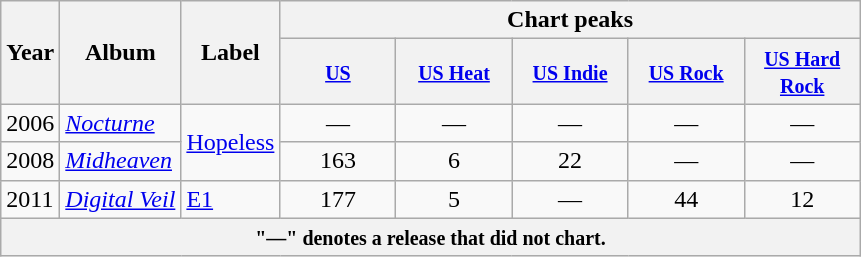<table class="wikitable">
<tr>
<th rowspan="2">Year</th>
<th rowspan="2">Album</th>
<th rowspan="2">Label</th>
<th colspan="5">Chart peaks</th>
</tr>
<tr>
<th style="width:70px;"><small><a href='#'>US</a><br></small></th>
<th style="width:70px;"><small><a href='#'>US Heat</a><br></small></th>
<th style="width:70px;"><small><a href='#'>US Indie</a><br></small></th>
<th style="width:70px;"><small><a href='#'>US Rock</a><br></small></th>
<th style="width:70px;"><small><a href='#'>US Hard Rock</a><br></small></th>
</tr>
<tr>
<td>2006</td>
<td><em><a href='#'>Nocturne</a></em></td>
<td rowspan=2><a href='#'>Hopeless</a></td>
<td style="text-align:center;">—</td>
<td style="text-align:center;">—</td>
<td style="text-align:center;">—</td>
<td style="text-align:center;">—</td>
<td style="text-align:center;">—</td>
</tr>
<tr>
<td>2008</td>
<td><em><a href='#'>Midheaven</a></em></td>
<td style="text-align:center;">163</td>
<td style="text-align:center;">6</td>
<td style="text-align:center;">22</td>
<td style="text-align:center;">—</td>
<td style="text-align:center;">—</td>
</tr>
<tr>
<td>2011</td>
<td><em><a href='#'>Digital Veil</a></em></td>
<td><a href='#'>E1</a></td>
<td style="text-align:center;">177</td>
<td style="text-align:center;">5</td>
<td style="text-align:center;">—</td>
<td style="text-align:center;">44</td>
<td style="text-align:center;">12</td>
</tr>
<tr>
<th colspan="8"><small>"—" denotes a release that did not chart.</small></th>
</tr>
</table>
